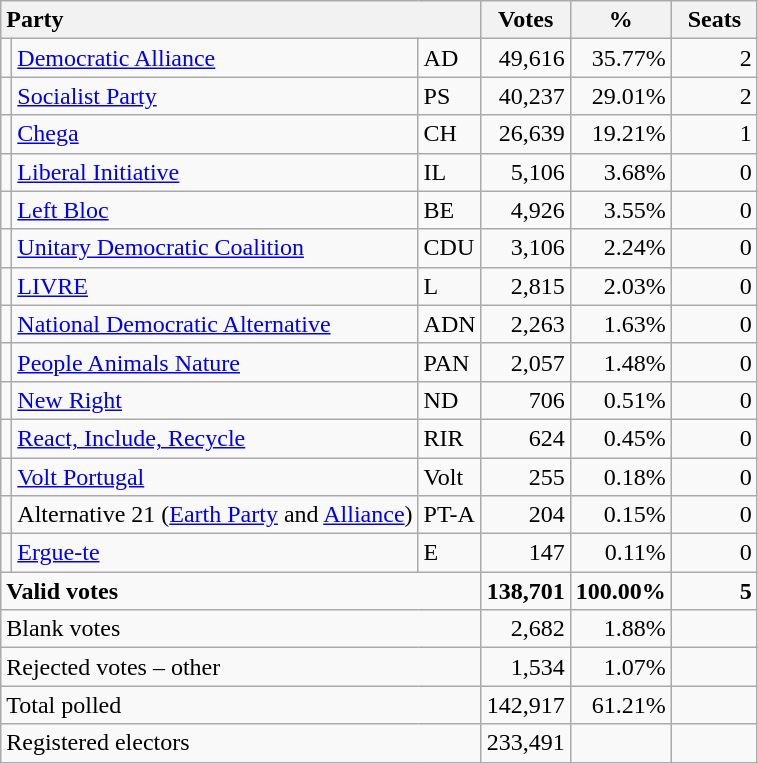<table class="wikitable" border="1" style="text-align:right;">
<tr>
<th style="text-align:left;" colspan=3>Party</th>
<th align=center width="50">Votes</th>
<th align=center width="50">%</th>
<th align=center width="50">Seats</th>
</tr>
<tr>
<td></td>
<td align=left><a href='#'>Democratic Alliance</a></td>
<td align=left>AD</td>
<td>49,616</td>
<td>35.77%</td>
<td>2</td>
</tr>
<tr>
<td></td>
<td align=left><a href='#'>Socialist Party</a></td>
<td align=left>PS</td>
<td>40,237</td>
<td>29.01%</td>
<td>2</td>
</tr>
<tr>
<td></td>
<td align=left><a href='#'>Chega</a></td>
<td align=left>CH</td>
<td>26,639</td>
<td>19.21%</td>
<td>1</td>
</tr>
<tr>
<td></td>
<td align=left><a href='#'>Liberal Initiative</a></td>
<td align=left>IL</td>
<td>5,106</td>
<td>3.68%</td>
<td>0</td>
</tr>
<tr>
<td></td>
<td align=left><a href='#'>Left Bloc</a></td>
<td align=left>BE</td>
<td>4,926</td>
<td>3.55%</td>
<td>0</td>
</tr>
<tr>
<td></td>
<td align=left style="white-space: nowrap;"><a href='#'>Unitary Democratic Coalition</a></td>
<td align=left>CDU</td>
<td>3,106</td>
<td>2.24%</td>
<td>0</td>
</tr>
<tr>
<td></td>
<td align=left><a href='#'>LIVRE</a></td>
<td align=left>L</td>
<td>2,815</td>
<td>2.03%</td>
<td>0</td>
</tr>
<tr>
<td></td>
<td align=left><a href='#'>National Democratic Alternative</a></td>
<td align=left>ADN</td>
<td>2,263</td>
<td>1.63%</td>
<td>0</td>
</tr>
<tr>
<td></td>
<td align=left><a href='#'>People Animals Nature</a></td>
<td align=left>PAN</td>
<td>2,057</td>
<td>1.48%</td>
<td>0</td>
</tr>
<tr>
<td></td>
<td align=left><a href='#'>New Right</a></td>
<td align=left>ND</td>
<td>706</td>
<td>0.51%</td>
<td>0</td>
</tr>
<tr>
<td></td>
<td align=left><a href='#'>React, Include, Recycle</a></td>
<td align=left>RIR</td>
<td>624</td>
<td>0.45%</td>
<td>0</td>
</tr>
<tr>
<td></td>
<td align=left><a href='#'>Volt Portugal</a></td>
<td align=left>Volt</td>
<td>255</td>
<td>0.18%</td>
<td>0</td>
</tr>
<tr>
<td></td>
<td align=left>Alternative 21 (<a href='#'>Earth Party</a> and <a href='#'>Alliance</a>)</td>
<td align=left>PT-A</td>
<td>204</td>
<td>0.15%</td>
<td>0</td>
</tr>
<tr>
<td></td>
<td align=left><a href='#'>Ergue-te</a></td>
<td align=left>E</td>
<td>147</td>
<td>0.11%</td>
<td>0</td>
</tr>
<tr style="font-weight:bold">
<td align=left colspan=3>Valid votes</td>
<td>138,701</td>
<td>100.00%</td>
<td>5</td>
</tr>
<tr>
<td align=left colspan=3>Blank votes</td>
<td>2,682</td>
<td>1.88%</td>
<td></td>
</tr>
<tr>
<td align=left colspan=3>Rejected votes – other</td>
<td>1,534</td>
<td>1.07%</td>
<td></td>
</tr>
<tr>
<td align=left colspan=3>Total polled</td>
<td>142,917</td>
<td>61.21%</td>
<td></td>
</tr>
<tr>
<td align=left colspan=3>Registered electors</td>
<td>233,491</td>
<td></td>
<td></td>
</tr>
</table>
